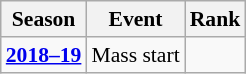<table class="wikitable sortable" style="font-size:90%" style="text-align:center">
<tr>
<th>Season</th>
<th>Event</th>
<th>Rank</th>
</tr>
<tr>
<td><strong><a href='#'>2018–19</a></strong></td>
<td>Mass start</td>
<td></td>
</tr>
</table>
